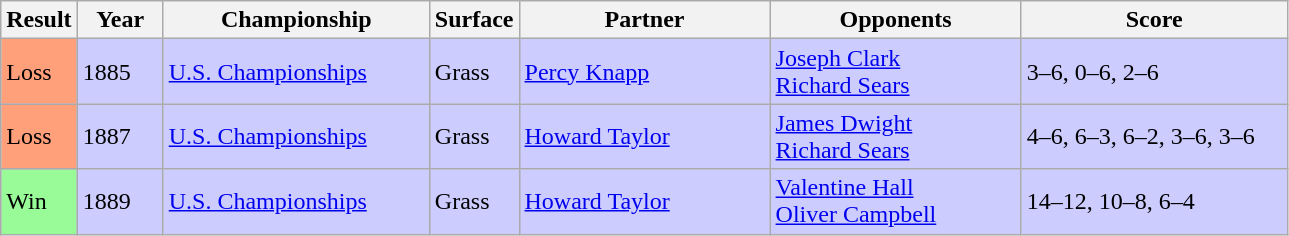<table class="sortable wikitable">
<tr>
<th style="width:40px">Result</th>
<th style="width:50px">Year</th>
<th style="width:170px">Championship</th>
<th style="width:50px">Surface</th>
<th style="width:160px">Partner</th>
<th style="width:160px">Opponents</th>
<th style="width:170px" class="unsortable">Score</th>
</tr>
<tr style="background:#ccf;">
<td style="background:#ffa07a;">Loss</td>
<td>1885</td>
<td><a href='#'>U.S. Championships</a></td>
<td>Grass</td>
<td> <a href='#'>Percy Knapp</a></td>
<td> <a href='#'>Joseph Clark</a> <br>  <a href='#'>Richard Sears</a></td>
<td>3–6, 0–6, 2–6</td>
</tr>
<tr style="background:#ccf;">
<td style="background:#ffa07a;">Loss</td>
<td>1887</td>
<td><a href='#'>U.S. Championships</a></td>
<td>Grass</td>
<td> <a href='#'>Howard Taylor</a></td>
<td> <a href='#'>James Dwight</a> <br>  <a href='#'>Richard Sears</a></td>
<td>4–6, 6–3, 6–2, 3–6, 3–6</td>
</tr>
<tr style="background:#ccf;">
<td style="background:#98fb98;">Win</td>
<td>1889</td>
<td><a href='#'>U.S. Championships</a></td>
<td>Grass</td>
<td> <a href='#'>Howard Taylor</a></td>
<td> <a href='#'>Valentine Hall</a><br> <a href='#'>Oliver Campbell</a></td>
<td>14–12, 10–8, 6–4</td>
</tr>
</table>
